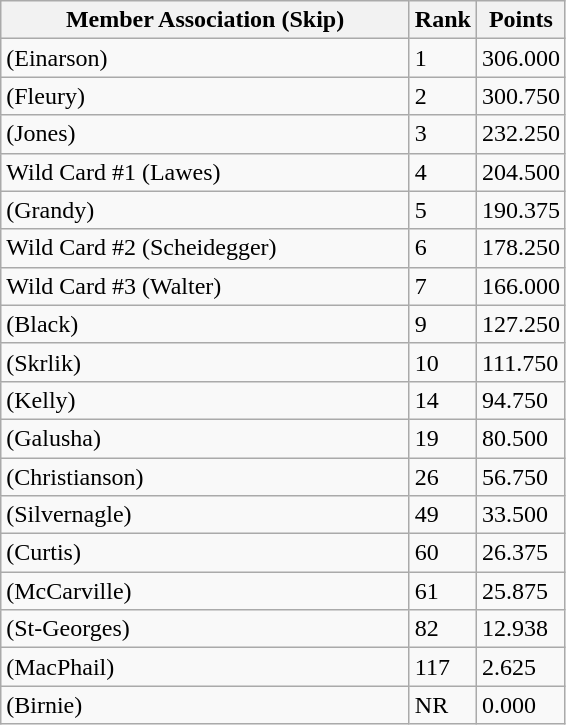<table class="wikitable">
<tr>
<th scope="col" width=265>Member Association (Skip)</th>
<th scope="col" width=15>Rank</th>
<th scope="col" width=15>Points</th>
</tr>
<tr>
<td> (Einarson)</td>
<td>1</td>
<td>306.000</td>
</tr>
<tr>
<td> (Fleury)</td>
<td>2</td>
<td>300.750</td>
</tr>
<tr>
<td> (Jones)</td>
<td>3</td>
<td>232.250</td>
</tr>
<tr>
<td> Wild Card #1 (Lawes)</td>
<td>4</td>
<td>204.500</td>
</tr>
<tr>
<td> (Grandy)</td>
<td>5</td>
<td>190.375</td>
</tr>
<tr>
<td> Wild Card #2 (Scheidegger)</td>
<td>6</td>
<td>178.250</td>
</tr>
<tr>
<td> Wild Card #3 (Walter)</td>
<td>7</td>
<td>166.000</td>
</tr>
<tr>
<td> (Black)</td>
<td>9</td>
<td>127.250</td>
</tr>
<tr>
<td> (Skrlik)</td>
<td>10</td>
<td>111.750</td>
</tr>
<tr>
<td> (Kelly)</td>
<td>14</td>
<td>94.750</td>
</tr>
<tr>
<td> (Galusha)</td>
<td>19</td>
<td>80.500</td>
</tr>
<tr>
<td> (Christianson)</td>
<td>26</td>
<td>56.750</td>
</tr>
<tr>
<td> (Silvernagle)</td>
<td>49</td>
<td>33.500</td>
</tr>
<tr>
<td> (Curtis)</td>
<td>60</td>
<td>26.375</td>
</tr>
<tr>
<td> (McCarville)</td>
<td>61</td>
<td>25.875</td>
</tr>
<tr>
<td> (St-Georges)</td>
<td>82</td>
<td>12.938</td>
</tr>
<tr>
<td> (MacPhail)</td>
<td>117</td>
<td>2.625</td>
</tr>
<tr>
<td> (Birnie)</td>
<td>NR</td>
<td>0.000</td>
</tr>
</table>
